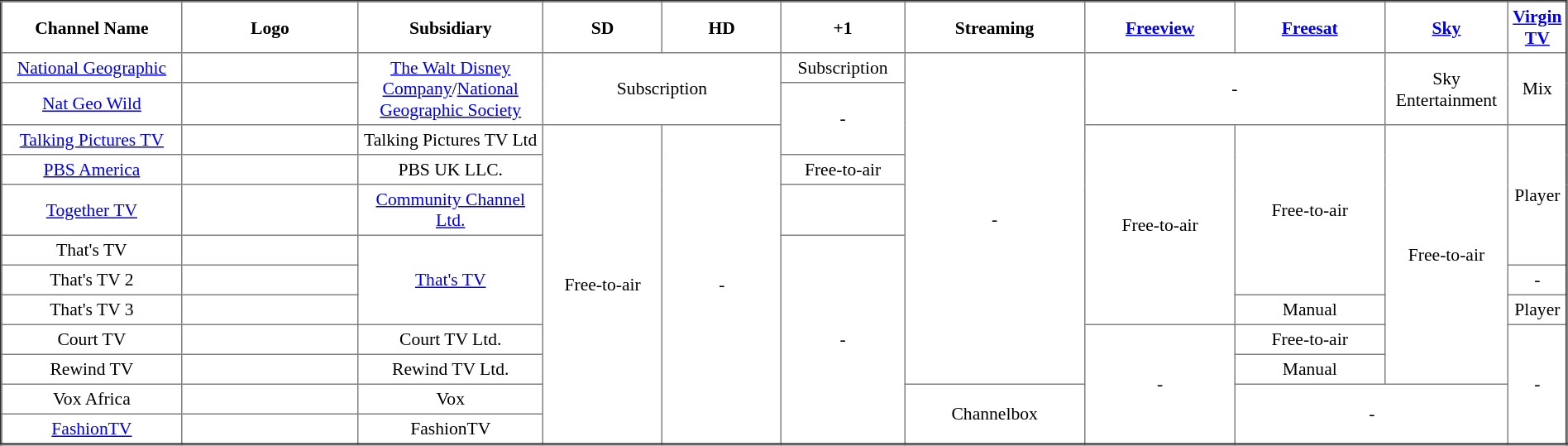<table class="toccolours sortable" border="2" cellpadding="3" style="border-collapse:collapse; font-size:90%; text-align:center; width:100%;">
<tr>
<th style="width:12%;">Channel Name</th>
<th style="width:12%;">Logo</th>
<th style="width:12%;">Subsidiary</th>
<th style="width:8%;">SD</th>
<th style="width:8%;">HD</th>
<th style="width:8%;">+1</th>
<th style="width:12%;">Streaming</th>
<th style="width:10%;"><a href='#'>Freeview</a></th>
<th style="width:10%;"><a href='#'>Freesat</a></th>
<th style="width:10%;"><a href='#'>Sky</a></th>
<th style="width:10%;"><a href='#'>Virgin TV</a></th>
</tr>
<tr>
<td><a href='#'>National Geographic</a></td>
<td></td>
<td rowspan="2"><a href='#'>The Walt Disney Company</a>/<a href='#'>National Geographic Society</a></td>
<td colspan="2" rowspan="2">Subscription</td>
<td>Subscription</td>
<td rowspan="10">-</td>
<td colspan="2" rowspan="2">-</td>
<td rowspan="2">Sky Entertainment</td>
<td rowspan="2">Mix</td>
</tr>
<tr>
<td><a href='#'>Nat Geo Wild</a></td>
<td></td>
<td rowspan="2">-</td>
</tr>
<tr>
<td><a href='#'>Talking Pictures TV</a></td>
<td></td>
<td>Talking Pictures TV Ltd</td>
<td rowspan="10">Free-to-air</td>
<td rowspan="10">-</td>
<td rowspan="6">Free-to-air</td>
<td rowspan="5">Free-to-air</td>
<td rowspan="8">Free-to-air</td>
<td rowspan="4">Player</td>
</tr>
<tr>
<td><a href='#'>PBS America</a></td>
<td></td>
<td>PBS UK LLC.</td>
<td rowspan="1">Free-to-air</td>
</tr>
<tr>
<td><a href='#'>Together TV</a></td>
<td></td>
<td><a href='#'>Community Channel Ltd.</a></td>
</tr>
<tr>
<td>That's TV</td>
<td></td>
<td rowspan="3"><a href='#'>That's TV</a></td>
<td rowspan="7">-</td>
</tr>
<tr>
<td>That's TV 2</td>
<td></td>
<td>-</td>
</tr>
<tr>
<td>That's TV 3</td>
<td></td>
<td>Manual</td>
<td>Player</td>
</tr>
<tr>
<td>Court TV</td>
<td></td>
<td>Court TV Ltd.</td>
<td rowspan="4">-</td>
<td>Free-to-air</td>
<td rowspan="6">-</td>
</tr>
<tr>
<td>Rewind TV</td>
<td></td>
<td>Rewind TV Ltd.</td>
<td>Manual</td>
</tr>
<tr>
<td>Vox Africa</td>
<td></td>
<td>Vox</td>
<td rowspan="2">Channelbox</td>
<td colspan="2" rowspan="2">-</td>
</tr>
<tr>
<td><a href='#'>FashionTV</a></td>
<td></td>
<td>FashionTV</td>
</tr>
</table>
